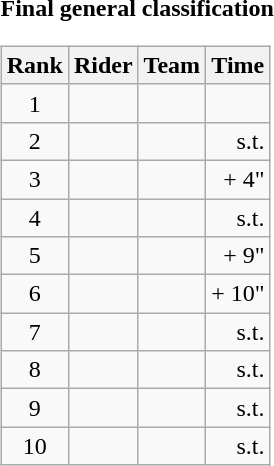<table>
<tr>
<td><strong>Final general classification</strong><br><table class="wikitable">
<tr>
<th scope="col">Rank</th>
<th scope="col">Rider</th>
<th scope="col">Team</th>
<th scope="col">Time</th>
</tr>
<tr>
<td style="text-align:center;">1</td>
<td> </td>
<td></td>
<td style="text-align:right;"></td>
</tr>
<tr>
<td style="text-align:center;">2</td>
<td></td>
<td></td>
<td style="text-align:right;">s.t.</td>
</tr>
<tr>
<td style="text-align:center;">3</td>
<td></td>
<td></td>
<td style="text-align:right;">+ 4"</td>
</tr>
<tr>
<td style="text-align:center;">4</td>
<td></td>
<td></td>
<td style="text-align:right;">s.t.</td>
</tr>
<tr>
<td style="text-align:center;">5</td>
<td></td>
<td></td>
<td style="text-align:right;">+ 9"</td>
</tr>
<tr>
<td style="text-align:center;">6</td>
<td></td>
<td></td>
<td style="text-align:right;">+ 10"</td>
</tr>
<tr>
<td style="text-align:center;">7</td>
<td></td>
<td></td>
<td style="text-align:right;">s.t.</td>
</tr>
<tr>
<td style="text-align:center;">8</td>
<td></td>
<td></td>
<td style="text-align:right;">s.t.</td>
</tr>
<tr>
<td style="text-align:center;">9</td>
<td></td>
<td></td>
<td style="text-align:right;">s.t.</td>
</tr>
<tr>
<td style="text-align:center;">10</td>
<td></td>
<td></td>
<td style="text-align:right;">s.t.</td>
</tr>
</table>
</td>
</tr>
</table>
